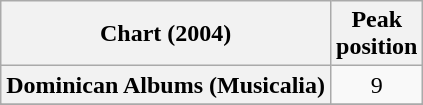<table class="wikitable sortable plainrowheaders">
<tr>
<th scope="col">Chart (2004)</th>
<th scope="col">Peak<br>position</th>
</tr>
<tr>
<th scope="row">Dominican Albums (Musicalia)</th>
<td align="center">9</td>
</tr>
<tr>
</tr>
<tr>
</tr>
<tr>
</tr>
</table>
